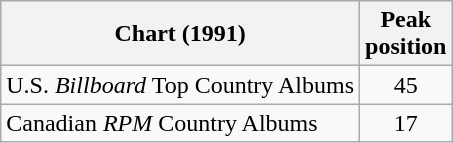<table class="wikitable">
<tr>
<th>Chart (1991)</th>
<th>Peak<br>position</th>
</tr>
<tr>
<td>U.S. <em>Billboard</em> Top Country Albums</td>
<td align="center">45</td>
</tr>
<tr>
<td>Canadian <em>RPM</em> Country Albums</td>
<td align="center">17</td>
</tr>
</table>
